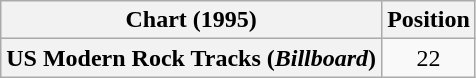<table class="wikitable plainrowheaders" style="text-align:center">
<tr>
<th scope="col">Chart (1995)</th>
<th scope="col">Position</th>
</tr>
<tr>
<th scope="row">US Modern Rock Tracks (<em>Billboard</em>)</th>
<td>22</td>
</tr>
</table>
